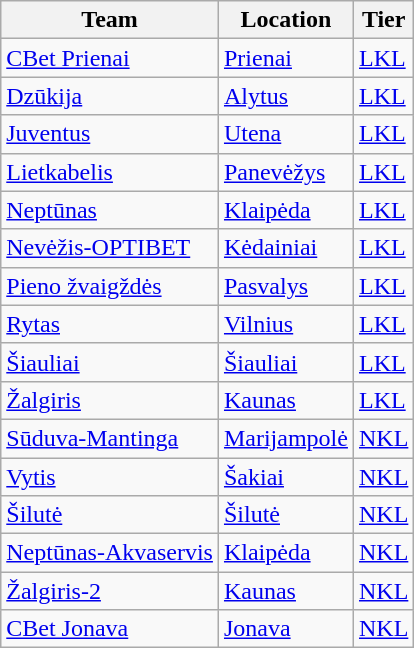<table class="wikitable sortable" style="text-align:left;">
<tr>
<th>Team</th>
<th>Location</th>
<th>Tier</th>
</tr>
<tr>
<td><a href='#'>CBet Prienai</a></td>
<td><a href='#'>Prienai</a></td>
<td><a href='#'>LKL</a></td>
</tr>
<tr>
<td><a href='#'>Dzūkija</a></td>
<td><a href='#'>Alytus</a></td>
<td><a href='#'>LKL</a></td>
</tr>
<tr>
<td><a href='#'>Juventus</a></td>
<td><a href='#'>Utena</a></td>
<td><a href='#'>LKL</a></td>
</tr>
<tr>
<td><a href='#'>Lietkabelis</a></td>
<td><a href='#'>Panevėžys</a></td>
<td><a href='#'>LKL</a></td>
</tr>
<tr>
<td><a href='#'>Neptūnas</a></td>
<td><a href='#'>Klaipėda</a></td>
<td><a href='#'>LKL</a></td>
</tr>
<tr>
<td><a href='#'>Nevėžis-OPTIBET</a></td>
<td><a href='#'>Kėdainiai</a></td>
<td><a href='#'>LKL</a></td>
</tr>
<tr>
<td><a href='#'>Pieno žvaigždės</a></td>
<td><a href='#'>Pasvalys</a></td>
<td><a href='#'>LKL</a></td>
</tr>
<tr>
<td><a href='#'>Rytas</a></td>
<td><a href='#'>Vilnius</a></td>
<td><a href='#'>LKL</a></td>
</tr>
<tr>
<td><a href='#'>Šiauliai</a></td>
<td><a href='#'>Šiauliai</a></td>
<td><a href='#'>LKL</a></td>
</tr>
<tr>
<td><a href='#'>Žalgiris</a></td>
<td><a href='#'>Kaunas</a></td>
<td><a href='#'>LKL</a></td>
</tr>
<tr>
<td><a href='#'>Sūduva-Mantinga</a></td>
<td><a href='#'>Marijampolė</a></td>
<td><a href='#'>NKL</a></td>
</tr>
<tr>
<td><a href='#'>Vytis</a></td>
<td><a href='#'>Šakiai</a></td>
<td><a href='#'>NKL</a></td>
</tr>
<tr>
<td><a href='#'>Šilutė</a></td>
<td><a href='#'>Šilutė</a></td>
<td><a href='#'>NKL</a></td>
</tr>
<tr>
<td><a href='#'>Neptūnas-Akvaservis</a></td>
<td><a href='#'>Klaipėda</a></td>
<td><a href='#'>NKL</a></td>
</tr>
<tr>
<td><a href='#'>Žalgiris-2</a></td>
<td><a href='#'>Kaunas</a></td>
<td><a href='#'>NKL</a></td>
</tr>
<tr>
<td><a href='#'>CBet Jonava</a></td>
<td><a href='#'>Jonava</a></td>
<td><a href='#'>NKL</a></td>
</tr>
</table>
